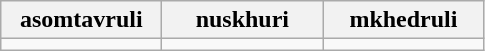<table class="wikitable" style="width:100">
<tr>
<th width="100">asomtavruli</th>
<th width="100">nuskhuri</th>
<th width="100">mkhedruli</th>
</tr>
<tr>
<td align="center"></td>
<td align="center"></td>
<td align="center"></td>
</tr>
</table>
